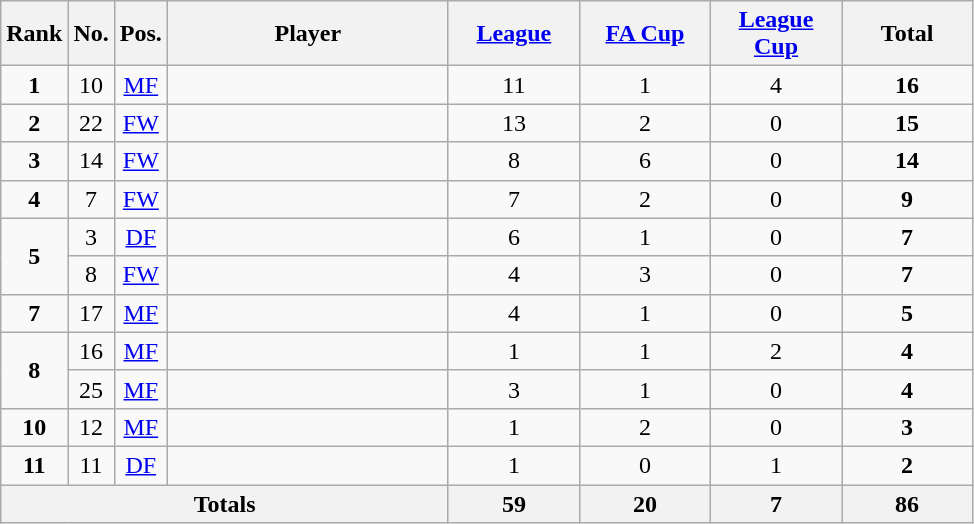<table class="wikitable sortable alternance" style="text-align:center">
<tr>
<th style="width:10px">Rank</th>
<th style="width:10px">No.</th>
<th style="width:10px">Pos.</th>
<th style="width:180px">Player</th>
<th style="width:80px"><a href='#'>League</a></th>
<th style="width:80px"><a href='#'>FA Cup</a></th>
<th style="width:80px"><a href='#'>League Cup</a></th>
<th style="width:80px">Total</th>
</tr>
<tr>
<td><strong>1</strong></td>
<td>10</td>
<td><a href='#'>MF</a></td>
<td align="left"></td>
<td>11</td>
<td>1</td>
<td>4</td>
<td><strong>16</strong></td>
</tr>
<tr>
<td><strong>2</strong></td>
<td>22</td>
<td><a href='#'>FW</a></td>
<td align="left"></td>
<td>13</td>
<td>2</td>
<td>0</td>
<td><strong>15</strong></td>
</tr>
<tr>
<td><strong>3</strong></td>
<td>14</td>
<td><a href='#'>FW</a></td>
<td align="left"></td>
<td>8</td>
<td>6</td>
<td>0</td>
<td><strong>14</strong></td>
</tr>
<tr>
<td><strong>4</strong></td>
<td>7</td>
<td><a href='#'>FW</a></td>
<td align="left"></td>
<td>7</td>
<td>2</td>
<td>0</td>
<td><strong>9</strong></td>
</tr>
<tr>
<td rowspan="2"><strong>5</strong></td>
<td>3</td>
<td><a href='#'>DF</a></td>
<td align="left"></td>
<td>6</td>
<td>1</td>
<td>0</td>
<td><strong>7</strong></td>
</tr>
<tr>
<td>8</td>
<td><a href='#'>FW</a></td>
<td align="left"></td>
<td>4</td>
<td>3</td>
<td>0</td>
<td><strong>7</strong></td>
</tr>
<tr>
<td><strong>7</strong></td>
<td>17</td>
<td><a href='#'>MF</a></td>
<td align="left"></td>
<td>4</td>
<td>1</td>
<td>0</td>
<td><strong>5</strong></td>
</tr>
<tr>
<td rowspan="2"><strong>8</strong></td>
<td>16</td>
<td><a href='#'>MF</a></td>
<td align="left"></td>
<td>1</td>
<td>1</td>
<td>2</td>
<td><strong>4</strong></td>
</tr>
<tr>
<td>25</td>
<td><a href='#'>MF</a></td>
<td align="left"></td>
<td>3</td>
<td>1</td>
<td>0</td>
<td><strong>4</strong></td>
</tr>
<tr>
<td><strong>10</strong></td>
<td>12</td>
<td><a href='#'>MF</a></td>
<td align="left"></td>
<td>1</td>
<td>2</td>
<td>0</td>
<td><strong>3</strong></td>
</tr>
<tr>
<td><strong>11</strong></td>
<td>11</td>
<td><a href='#'>DF</a></td>
<td align="left"></td>
<td>1</td>
<td>0</td>
<td>1</td>
<td><strong>2</strong></td>
</tr>
<tr>
<th colspan=4><strong>Totals</strong></th>
<th>59</th>
<th>20</th>
<th>7</th>
<th><strong>86</strong></th>
</tr>
</table>
